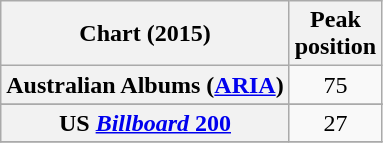<table class="wikitable sortable plainrowheaders" style="text-align:center">
<tr>
<th scope="col">Chart (2015)</th>
<th scope="col">Peak<br> position</th>
</tr>
<tr>
<th scope="row">Australian Albums (<a href='#'>ARIA</a>)</th>
<td>75</td>
</tr>
<tr>
</tr>
<tr>
</tr>
<tr>
</tr>
<tr>
</tr>
<tr>
</tr>
<tr>
</tr>
<tr>
</tr>
<tr>
</tr>
<tr>
</tr>
<tr>
<th scope="row">US <a href='#'><em>Billboard</em> 200</a></th>
<td>27</td>
</tr>
<tr>
</tr>
</table>
